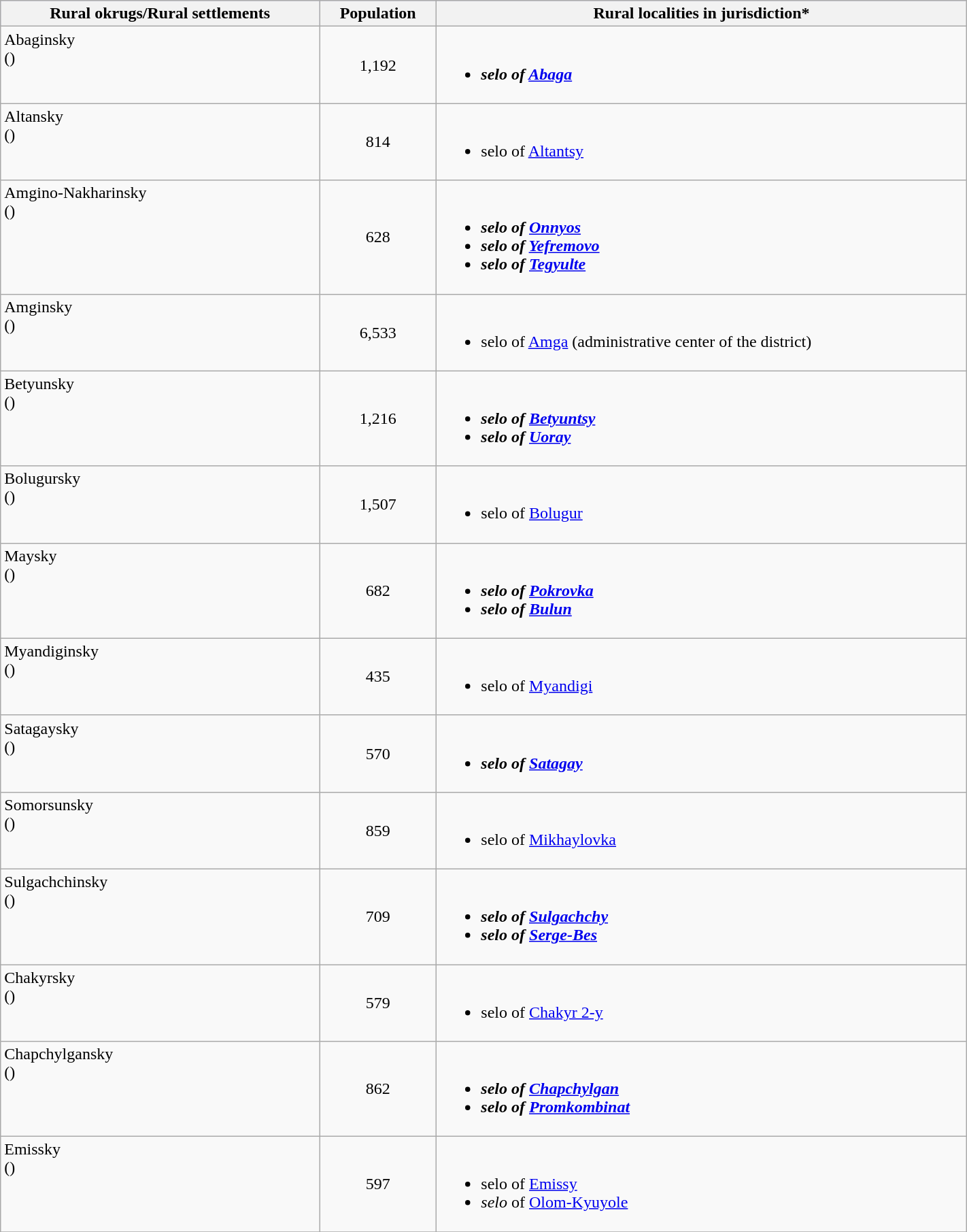<table class="wikitable" style="width:75%">
<tr bgcolor="#CCCCFF" align="left">
<th>Rural okrugs/Rural settlements</th>
<th>Population</th>
<th>Rural localities in jurisdiction*</th>
</tr>
<tr>
<td valign="top">Abaginsky<br>()</td>
<td align="center">1,192</td>
<td><br><ul><li><strong><em>selo<em> of <a href='#'>Abaga</a><strong></li></ul></td>
</tr>
<tr>
<td valign="top">Altansky<br>()</td>
<td align="center">814</td>
<td><br><ul><li></em></strong>selo</em> of <a href='#'>Altantsy</a></strong></li></ul></td>
</tr>
<tr>
<td valign="top">Amgino-Nakharinsky<br>()</td>
<td align="center">628</td>
<td><br><ul><li><strong><em>selo<em> of <a href='#'>Onnyos</a><strong></li><li></em>selo<em> of <a href='#'>Yefremovo</a></li><li></em>selo<em> of <a href='#'>Tegyulte</a></li></ul></td>
</tr>
<tr>
<td valign="top">Amginsky<br>()</td>
<td align="center">6,533</td>
<td><br><ul><li></em></strong>selo</em> of <a href='#'>Amga</a></strong> (administrative center of the district)</li></ul></td>
</tr>
<tr>
<td valign="top">Betyunsky<br>()</td>
<td align="center">1,216</td>
<td><br><ul><li><strong><em>selo<em> of <a href='#'>Betyuntsy</a><strong></li><li></em>selo<em> of <a href='#'>Uoray</a></li></ul></td>
</tr>
<tr>
<td valign="top">Bolugursky<br>()</td>
<td align="center">1,507</td>
<td><br><ul><li></em></strong>selo</em> of <a href='#'>Bolugur</a></strong></li></ul></td>
</tr>
<tr>
<td valign="top">Maysky<br>()</td>
<td align="center">682</td>
<td><br><ul><li><strong><em>selo<em> of <a href='#'>Pokrovka</a><strong></li><li></em>selo<em> of <a href='#'>Bulun</a></li></ul></td>
</tr>
<tr>
<td valign="top">Myandiginsky<br>()</td>
<td align="center">435</td>
<td><br><ul><li></em></strong>selo</em> of <a href='#'>Myandigi</a></strong></li></ul></td>
</tr>
<tr>
<td valign="top">Satagaysky<br>()</td>
<td align="center">570</td>
<td><br><ul><li><strong><em>selo<em> of <a href='#'>Satagay</a><strong></li></ul></td>
</tr>
<tr>
<td valign="top">Somorsunsky<br>()</td>
<td align="center">859</td>
<td><br><ul><li></em></strong>selo</em> of <a href='#'>Mikhaylovka</a></strong></li></ul></td>
</tr>
<tr>
<td valign="top">Sulgachchinsky<br>()</td>
<td align="center">709</td>
<td><br><ul><li><strong><em>selo<em> of <a href='#'>Sulgachchy</a><strong></li><li></em>selo<em> of <a href='#'>Serge-Bes</a></li></ul></td>
</tr>
<tr>
<td valign="top">Chakyrsky<br>()</td>
<td align="center">579</td>
<td><br><ul><li></em></strong>selo</em> of <a href='#'>Chakyr 2-y</a></strong></li></ul></td>
</tr>
<tr>
<td valign="top">Chapchylgansky<br>()</td>
<td align="center">862</td>
<td><br><ul><li><strong><em>selo<em> of <a href='#'>Chapchylgan</a><strong></li><li></em>selo<em> of <a href='#'>Promkombinat</a></li></ul></td>
</tr>
<tr>
<td valign="top">Emissky<br>()</td>
<td align="center">597</td>
<td><br><ul><li></em></strong>selo</em> of <a href='#'>Emissy</a></strong></li><li><em>selo</em> of <a href='#'>Olom-Kyuyole</a></li></ul></td>
</tr>
<tr>
</tr>
</table>
